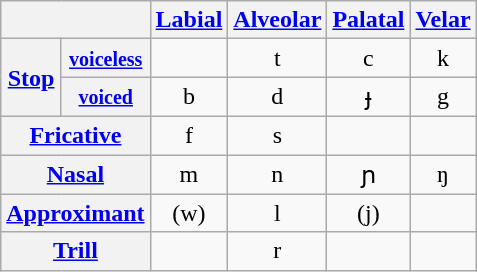<table class="wikitable" style="text-align:center">
<tr>
<th colspan="2"></th>
<th><a href='#'>Labial</a></th>
<th><a href='#'>Alveolar</a></th>
<th><a href='#'>Palatal</a></th>
<th><a href='#'>Velar</a></th>
</tr>
<tr>
<th rowspan="2"><a href='#'>Stop</a></th>
<th><small><a href='#'>voiceless</a></small></th>
<td></td>
<td>t</td>
<td>c</td>
<td>k</td>
</tr>
<tr>
<th><a href='#'><small>voiced</small></a></th>
<td>b</td>
<td>d</td>
<td>ɟ</td>
<td>g</td>
</tr>
<tr>
<th colspan="2"><a href='#'>Fricative</a></th>
<td>f</td>
<td>s</td>
<td></td>
<td></td>
</tr>
<tr>
<th colspan="2"><a href='#'>Nasal</a></th>
<td>m</td>
<td>n</td>
<td>ɲ</td>
<td>ŋ</td>
</tr>
<tr>
<th colspan="2"><a href='#'>Approximant</a></th>
<td>(w)</td>
<td>l</td>
<td>(j)</td>
<td></td>
</tr>
<tr>
<th colspan="2"><a href='#'>Trill</a></th>
<td></td>
<td>r</td>
<td></td>
<td></td>
</tr>
</table>
